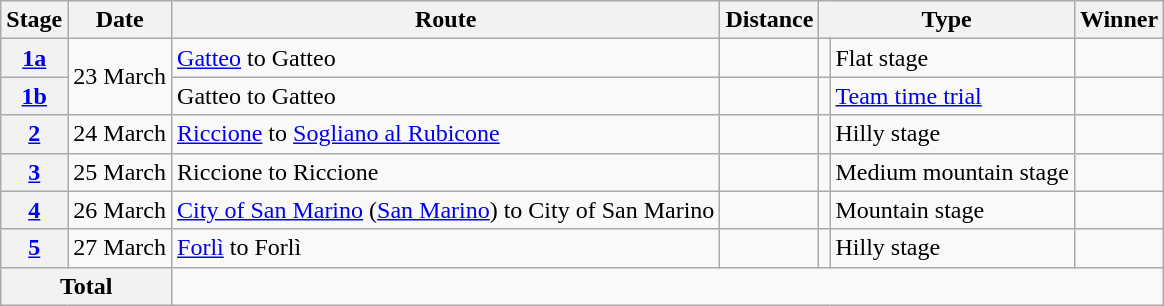<table class="wikitable">
<tr>
<th scope=col>Stage</th>
<th scope=col>Date</th>
<th scope=col>Route</th>
<th scope=col>Distance</th>
<th scope=col colspan="2">Type</th>
<th scope=col>Winner</th>
</tr>
<tr>
<th scope=row><a href='#'>1a</a></th>
<td style="text-align:right;" rowspan="2">23 March</td>
<td><a href='#'>Gatteo</a> to Gatteo</td>
<td style="text-align:center;"></td>
<td></td>
<td>Flat stage</td>
<td></td>
</tr>
<tr>
<th scope=row><a href='#'>1b</a></th>
<td>Gatteo to Gatteo</td>
<td style="text-align:center;"><s></s><br></td>
<td></td>
<td><a href='#'>Team time trial</a></td>
<td></td>
</tr>
<tr>
<th scope=row><a href='#'>2</a></th>
<td style="text-align:right;">24 March</td>
<td><a href='#'>Riccione</a> to <a href='#'>Sogliano al Rubicone</a></td>
<td style="text-align:center;"></td>
<td></td>
<td>Hilly stage</td>
<td></td>
</tr>
<tr>
<th scope="row"><a href='#'>3</a></th>
<td style="text-align:right;">25 March</td>
<td>Riccione to Riccione</td>
<td style="text-align:center;"></td>
<td></td>
<td>Medium mountain stage</td>
<td></td>
</tr>
<tr>
<th scope="row"><a href='#'>4</a></th>
<td style="text-align:right;">26 March</td>
<td><a href='#'>City of San Marino</a> (<a href='#'>San Marino</a>) to City of San Marino</td>
<td style="text-align:center;"></td>
<td></td>
<td>Mountain stage</td>
<td></td>
</tr>
<tr>
<th scope="row"><a href='#'>5</a></th>
<td style="text-align:right;">27 March</td>
<td><a href='#'>Forlì</a> to Forlì</td>
<td style="text-align:center;"></td>
<td></td>
<td>Hilly stage</td>
<td></td>
</tr>
<tr>
<th colspan="2">Total</th>
<td colspan="5" style="text-align:center;"><s></s> </td>
</tr>
</table>
